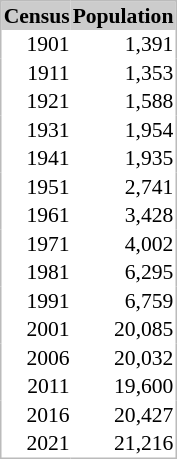<table cellpadding="1" style="float:right; margin:0 1em 1em 0; border:1px #bbb solid; border-collapse:collapse; font-size:90%;">
<tr bgcolor="#CCCCCC" style="text-align:center;">
<th>Census</th>
<th>Population</th>
</tr>
<tr style="text-align:right;">
<td>1901</td>
<td>1,391</td>
</tr>
<tr style="text-align:right;">
<td>1911</td>
<td>1,353</td>
</tr>
<tr style="text-align:right;">
<td>1921</td>
<td>1,588</td>
</tr>
<tr style="text-align:right;">
<td>1931</td>
<td>1,954</td>
</tr>
<tr style="text-align:right;">
<td>1941</td>
<td>1,935</td>
</tr>
<tr style="text-align:right;">
<td>1951</td>
<td>2,741</td>
</tr>
<tr style="text-align:right;">
<td>1961</td>
<td>3,428</td>
</tr>
<tr style="text-align:right;">
<td>1971</td>
<td>4,002</td>
</tr>
<tr style="text-align:right;">
<td>1981</td>
<td>6,295</td>
</tr>
<tr style="text-align:right;">
<td>1991</td>
<td>6,759</td>
</tr>
<tr style="text-align:right;">
<td>2001</td>
<td>20,085</td>
</tr>
<tr style="text-align:right;">
<td>2006</td>
<td>20,032</td>
</tr>
<tr style="text-align:right;">
<td>2011</td>
<td>19,600</td>
</tr>
<tr style="text-align:right;">
<td>2016</td>
<td>20,427</td>
</tr>
<tr style="text-align:right;">
<td>2021</td>
<td>21,216</td>
</tr>
</table>
